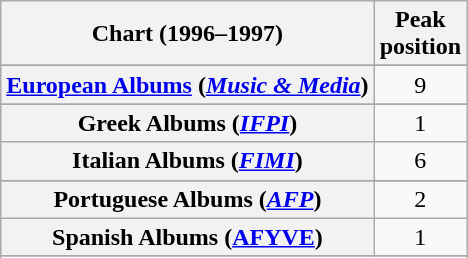<table class="wikitable sortable plainrowheaders" style="text-align:center">
<tr>
<th scope="col">Chart (1996–1997)</th>
<th scope="col">Peak<br>position</th>
</tr>
<tr>
</tr>
<tr>
</tr>
<tr>
</tr>
<tr>
</tr>
<tr>
</tr>
<tr>
<th scope="row"><a href='#'>European Albums</a> (<em><a href='#'>Music & Media</a></em>)</th>
<td>9</td>
</tr>
<tr>
</tr>
<tr>
</tr>
<tr>
<th scope="row">Greek Albums (<em><a href='#'>IFPI</a></em>)</th>
<td>1</td>
</tr>
<tr>
<th scope="row">Italian Albums (<em><a href='#'>FIMI</a></em>)</th>
<td>6</td>
</tr>
<tr>
</tr>
<tr>
</tr>
<tr>
<th scope="row">Portuguese Albums (<em><a href='#'>AFP</a></em>)</th>
<td>2</td>
</tr>
<tr>
<th scope="row">Spanish Albums (<a href='#'>AFYVE</a>)</th>
<td>1</td>
</tr>
<tr>
</tr>
<tr>
</tr>
<tr>
</tr>
<tr>
</tr>
<tr>
</tr>
</table>
